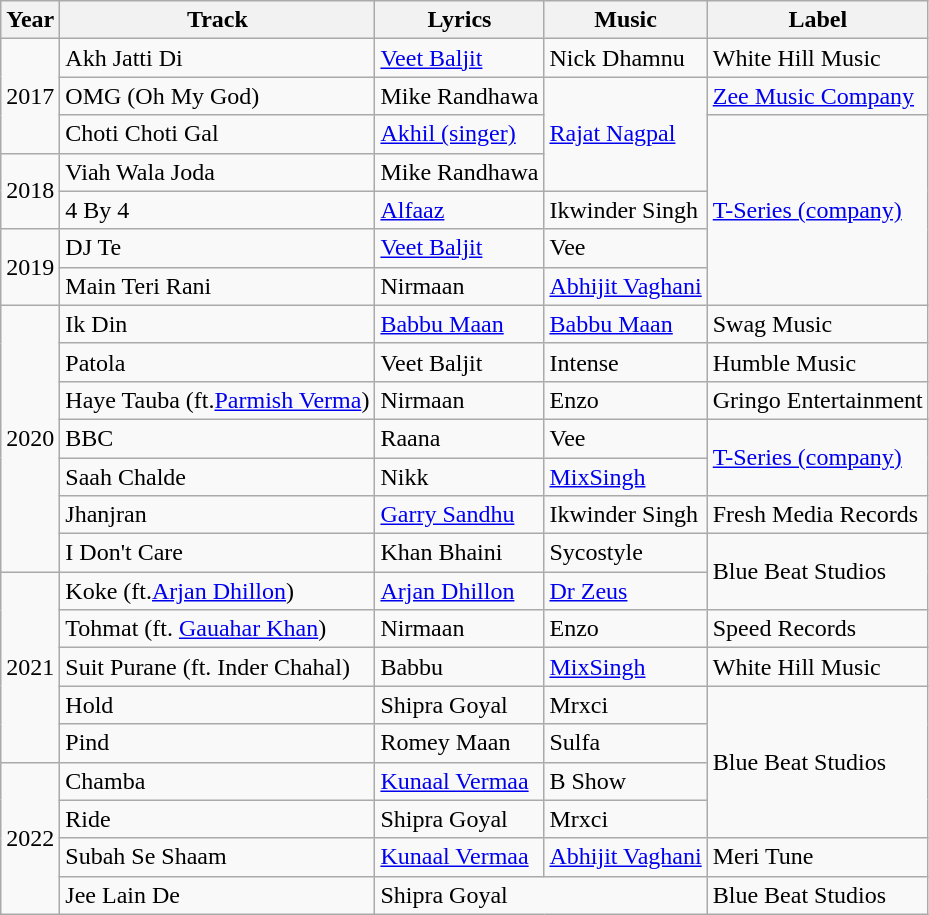<table class="wikitable sortable">
<tr>
<th>Year</th>
<th>Track</th>
<th>Lyrics</th>
<th>Music</th>
<th>Label</th>
</tr>
<tr>
<td rowspan="3">2017</td>
<td>Akh Jatti Di</td>
<td><a href='#'>Veet Baljit</a></td>
<td>Nick Dhamnu</td>
<td>White Hill Music</td>
</tr>
<tr>
<td>OMG (Oh My God)</td>
<td>Mike Randhawa</td>
<td rowspan="3"><a href='#'>Rajat Nagpal</a></td>
<td><a href='#'>Zee Music Company</a></td>
</tr>
<tr>
<td>Choti Choti Gal</td>
<td><a href='#'>Akhil (singer)</a></td>
<td rowspan="5"><a href='#'>T-Series (company)</a></td>
</tr>
<tr>
<td rowspan="2">2018</td>
<td>Viah Wala Joda</td>
<td>Mike Randhawa</td>
</tr>
<tr>
<td>4 By 4</td>
<td><a href='#'>Alfaaz</a></td>
<td>Ikwinder Singh</td>
</tr>
<tr>
<td rowspan="2">2019</td>
<td>DJ Te</td>
<td><a href='#'>Veet Baljit</a></td>
<td>Vee</td>
</tr>
<tr>
<td>Main Teri Rani</td>
<td>Nirmaan</td>
<td><a href='#'>Abhijit Vaghani</a></td>
</tr>
<tr>
<td rowspan="7">2020</td>
<td>Ik Din</td>
<td><a href='#'>Babbu Maan</a></td>
<td><a href='#'>Babbu Maan</a></td>
<td>Swag Music</td>
</tr>
<tr>
<td>Patola</td>
<td>Veet Baljit</td>
<td>Intense</td>
<td>Humble Music</td>
</tr>
<tr>
<td>Haye Tauba (ft.<a href='#'>Parmish Verma</a>)</td>
<td>Nirmaan</td>
<td>Enzo</td>
<td>Gringo Entertainment</td>
</tr>
<tr>
<td>BBC</td>
<td>Raana</td>
<td>Vee</td>
<td rowspan="2"><a href='#'>T-Series (company)</a></td>
</tr>
<tr>
<td>Saah Chalde</td>
<td>Nikk</td>
<td><a href='#'>MixSingh</a></td>
</tr>
<tr>
<td>Jhanjran</td>
<td><a href='#'>Garry Sandhu</a></td>
<td>Ikwinder Singh</td>
<td>Fresh Media Records</td>
</tr>
<tr>
<td>I Don't Care</td>
<td>Khan Bhaini</td>
<td>Sycostyle</td>
<td rowspan="2">Blue Beat Studios</td>
</tr>
<tr>
<td rowspan="5">2021</td>
<td>Koke (ft.<a href='#'>Arjan Dhillon</a>)</td>
<td><a href='#'>Arjan Dhillon</a></td>
<td><a href='#'>Dr Zeus</a></td>
</tr>
<tr>
<td>Tohmat (ft. <a href='#'>Gauahar Khan</a>)</td>
<td>Nirmaan</td>
<td>Enzo</td>
<td>Speed Records</td>
</tr>
<tr>
<td>Suit Purane (ft. Inder Chahal)</td>
<td>Babbu</td>
<td><a href='#'>MixSingh</a></td>
<td>White Hill Music</td>
</tr>
<tr>
<td>Hold</td>
<td>Shipra Goyal</td>
<td>Mrxci</td>
<td rowspan="4">Blue Beat Studios</td>
</tr>
<tr>
<td>Pind</td>
<td>Romey Maan</td>
<td>Sulfa</td>
</tr>
<tr>
<td rowspan="4">2022</td>
<td>Chamba</td>
<td><a href='#'>Kunaal Vermaa</a></td>
<td>B Show</td>
</tr>
<tr>
<td>Ride</td>
<td>Shipra Goyal</td>
<td>Mrxci</td>
</tr>
<tr>
<td>Subah Se Shaam</td>
<td><a href='#'>Kunaal Vermaa</a></td>
<td><a href='#'>Abhijit Vaghani</a></td>
<td>Meri Tune</td>
</tr>
<tr>
<td>Jee Lain De</td>
<td colspan="2">Shipra Goyal</td>
<td>Blue Beat Studios</td>
</tr>
</table>
